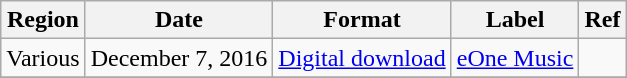<table class="wikitable">
<tr>
<th>Region</th>
<th>Date</th>
<th>Format</th>
<th>Label</th>
<th>Ref</th>
</tr>
<tr>
<td>Various</td>
<td>December 7, 2016</td>
<td><a href='#'>Digital download</a></td>
<td><a href='#'>eOne Music</a></td>
<td></td>
</tr>
<tr>
</tr>
</table>
